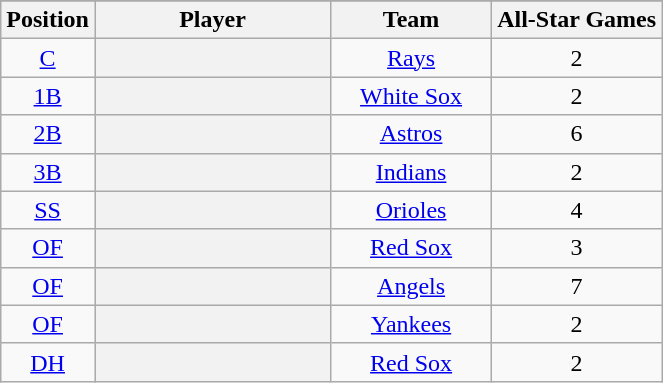<table class="wikitable sortable plainrowheaders" style="text-align:center;">
<tr>
</tr>
<tr>
<th scope="col">Position</th>
<th scope="col" style="width:150px;">Player</th>
<th scope="col" style="width:100px;">Team</th>
<th scope="col">All-Star Games</th>
</tr>
<tr>
<td><a href='#'>C</a></td>
<th scope="row" style="text-align:center"></th>
<td><a href='#'>Rays</a></td>
<td>2</td>
</tr>
<tr>
<td><a href='#'>1B</a></td>
<th scope="row" style="text-align:center"></th>
<td><a href='#'>White Sox</a></td>
<td>2</td>
</tr>
<tr>
<td><a href='#'>2B</a></td>
<th scope="row" style="text-align:center"></th>
<td><a href='#'>Astros</a></td>
<td>6</td>
</tr>
<tr>
<td><a href='#'>3B</a></td>
<th scope="row" style="text-align:center"></th>
<td><a href='#'>Indians</a></td>
<td>2</td>
</tr>
<tr>
<td><a href='#'>SS</a></td>
<th scope="row" style="text-align:center"></th>
<td><a href='#'>Orioles</a></td>
<td>4</td>
</tr>
<tr>
<td><a href='#'>OF</a></td>
<th scope="row" style="text-align:center"></th>
<td><a href='#'>Red Sox</a></td>
<td>3</td>
</tr>
<tr>
<td><a href='#'>OF</a></td>
<th scope="row" style="text-align:center"></th>
<td><a href='#'>Angels</a></td>
<td>7</td>
</tr>
<tr>
<td><a href='#'>OF</a></td>
<th scope="row" style="text-align:center"></th>
<td><a href='#'>Yankees</a></td>
<td>2</td>
</tr>
<tr>
<td><a href='#'>DH</a></td>
<th scope="row" style="text-align:center"></th>
<td><a href='#'>Red Sox</a></td>
<td>2</td>
</tr>
</table>
